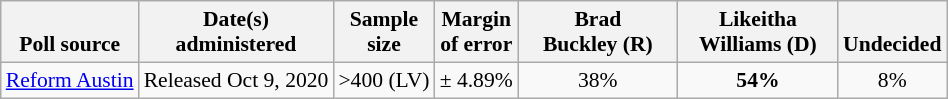<table class="wikitable" style="font-size:90%;text-align:center;">
<tr valign=bottom>
<th>Poll source</th>
<th>Date(s)<br>administered</th>
<th>Sample<br>size</th>
<th>Margin<br>of error</th>
<th style="width:100px;">Brad<br>Buckley (R)</th>
<th style="width:100px;">Likeitha<br>Williams (D)</th>
<th>Undecided</th>
</tr>
<tr>
<td style="text-align:left;"><a href='#'>Reform Austin</a></td>
<td>Released Oct 9, 2020</td>
<td>>400 (LV)</td>
<td>± 4.89%</td>
<td>38%</td>
<td><strong>54%</strong></td>
<td>8%</td>
</tr>
</table>
